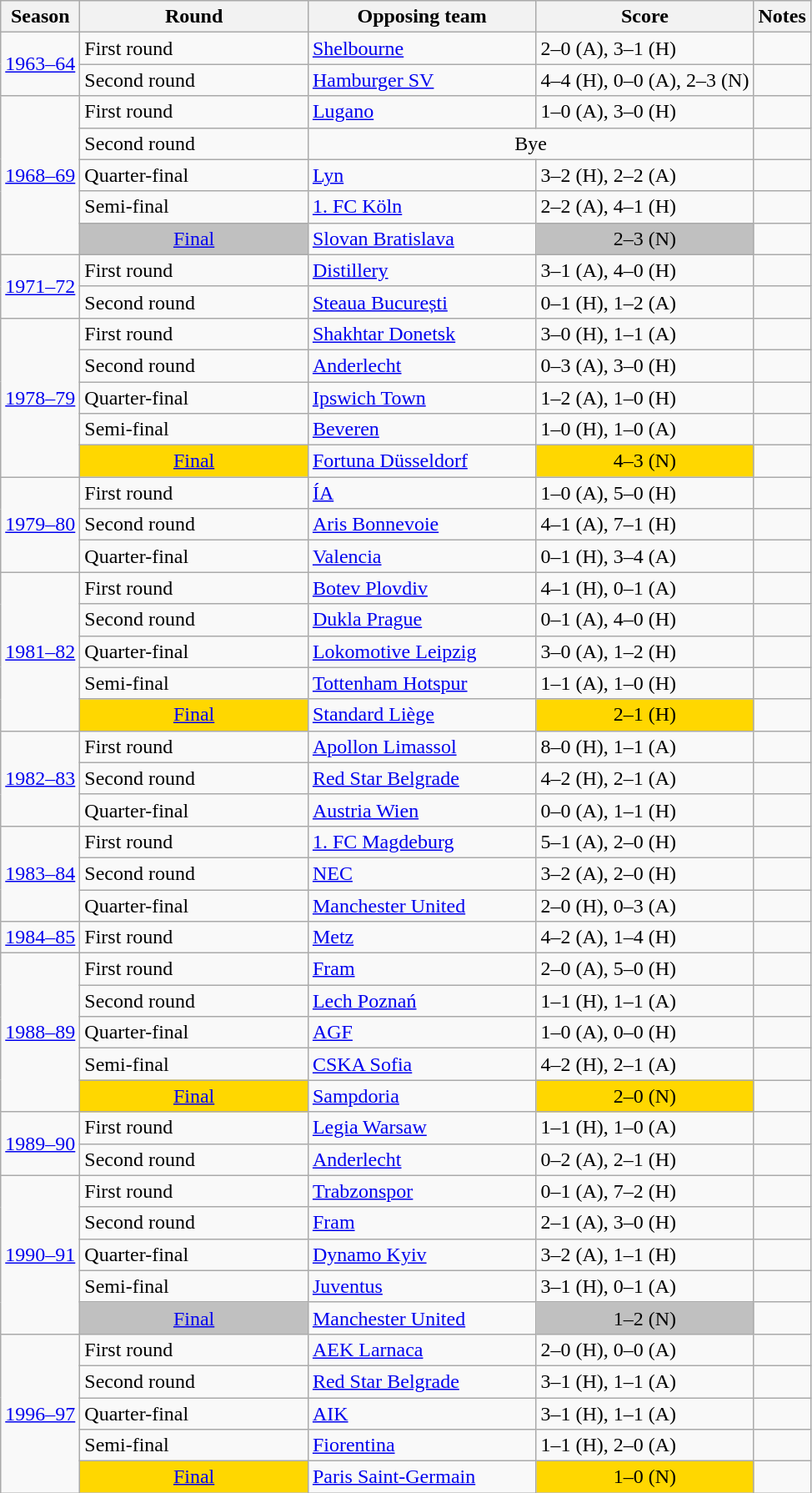<table class="wikitable sortable">
<tr>
<th>Season</th>
<th width=175>Round</th>
<th width=175>Opposing team</th>
<th>Score</th>
<th>Notes</th>
</tr>
<tr>
<td rowspan="2"><a href='#'>1963–64</a></td>
<td>First round</td>
<td> <a href='#'>Shelbourne</a></td>
<td>2–0 (A), 3–1 (H)</td>
<td></td>
</tr>
<tr>
<td>Second round</td>
<td> <a href='#'>Hamburger SV</a></td>
<td>4–4 (H), 0–0 (A), 2–3 (N)</td>
<td align=center></td>
</tr>
<tr>
<td rowspan="5"><a href='#'>1968–69</a></td>
<td>First round</td>
<td> <a href='#'>Lugano</a></td>
<td>1–0 (A), 3–0 (H)</td>
<td align=center></td>
</tr>
<tr>
<td>Second round</td>
<td colspan=2 style="text-align:center;">Bye</td>
<td align=center></td>
</tr>
<tr>
<td>Quarter-final</td>
<td> <a href='#'>Lyn</a></td>
<td>3–2 (H), 2–2 (A)</td>
<td></td>
</tr>
<tr>
<td>Semi-final</td>
<td> <a href='#'>1. FC Köln</a></td>
<td>2–2 (A), 4–1 (H)</td>
<td></td>
</tr>
<tr>
<td style="text-align:center; background:silver;"><a href='#'>Final</a></td>
<td> <a href='#'>Slovan Bratislava</a></td>
<td style="text-align:center; background:silver;">2–3 (N)</td>
<td></td>
</tr>
<tr>
<td rowspan="2"><a href='#'>1971–72</a></td>
<td>First round</td>
<td> <a href='#'>Distillery</a></td>
<td>3–1 (A), 4–0 (H)</td>
<td></td>
</tr>
<tr>
<td>Second round</td>
<td> <a href='#'>Steaua București</a></td>
<td>0–1 (H), 1–2 (A)</td>
<td></td>
</tr>
<tr>
<td rowspan="5"><a href='#'>1978–79</a></td>
<td>First round</td>
<td> <a href='#'>Shakhtar Donetsk</a></td>
<td>3–0 (H), 1–1 (A)</td>
<td></td>
</tr>
<tr>
<td>Second round</td>
<td> <a href='#'>Anderlecht</a></td>
<td>0–3 (A), 3–0 (H)</td>
<td align=center></td>
</tr>
<tr>
<td>Quarter-final</td>
<td> <a href='#'>Ipswich Town</a></td>
<td>1–2 (A), 1–0 (H)</td>
<td align=center></td>
</tr>
<tr>
<td>Semi-final</td>
<td> <a href='#'>Beveren</a></td>
<td>1–0 (H), 1–0 (A)</td>
<td></td>
</tr>
<tr>
<td style="text-align:center; background:gold;"><a href='#'>Final</a></td>
<td> <a href='#'>Fortuna Düsseldorf</a></td>
<td style="text-align:center; background:gold;">4–3 (N)</td>
<td></td>
</tr>
<tr>
<td rowspan="3"><a href='#'>1979–80</a></td>
<td>First round</td>
<td> <a href='#'>ÍA</a></td>
<td>1–0 (A), 5–0 (H)</td>
<td></td>
</tr>
<tr>
<td>Second round</td>
<td> <a href='#'>Aris Bonnevoie</a></td>
<td>4–1 (A), 7–1 (H)</td>
<td></td>
</tr>
<tr>
<td>Quarter-final</td>
<td> <a href='#'>Valencia</a></td>
<td>0–1 (H), 3–4 (A)</td>
<td></td>
</tr>
<tr>
<td rowspan="5"><a href='#'>1981–82</a></td>
<td>First round</td>
<td> <a href='#'>Botev Plovdiv</a></td>
<td>4–1 (H), 0–1 (A)</td>
<td></td>
</tr>
<tr>
<td>Second round</td>
<td> <a href='#'>Dukla Prague</a></td>
<td>0–1 (A), 4–0 (H)</td>
<td></td>
</tr>
<tr>
<td>Quarter-final</td>
<td> <a href='#'>Lokomotive Leipzig</a></td>
<td>3–0 (A), 1–2 (H)</td>
<td></td>
</tr>
<tr>
<td>Semi-final</td>
<td> <a href='#'>Tottenham Hotspur</a></td>
<td>1–1 (A), 1–0 (H)</td>
<td></td>
</tr>
<tr>
<td style="text-align:center; background:gold;"><a href='#'>Final</a></td>
<td> <a href='#'>Standard Liège</a></td>
<td style="text-align:center; background:gold;">2–1 (H)</td>
<td></td>
</tr>
<tr>
<td rowspan="3"><a href='#'>1982–83</a></td>
<td>First round</td>
<td> <a href='#'>Apollon Limassol</a></td>
<td>8–0 (H), 1–1 (A)</td>
<td></td>
</tr>
<tr>
<td>Second round</td>
<td> <a href='#'>Red Star Belgrade</a></td>
<td>4–2 (H), 2–1 (A)</td>
<td></td>
</tr>
<tr>
<td>Quarter-final</td>
<td> <a href='#'>Austria Wien</a></td>
<td>0–0 (A), 1–1 (H)</td>
<td align=center></td>
</tr>
<tr>
<td rowspan="3"><a href='#'>1983–84</a></td>
<td>First round</td>
<td> <a href='#'>1. FC Magdeburg</a></td>
<td>5–1 (A), 2–0 (H)</td>
<td></td>
</tr>
<tr>
<td>Second round</td>
<td> <a href='#'>NEC</a></td>
<td>3–2 (A), 2–0 (H)</td>
<td></td>
</tr>
<tr>
<td>Quarter-final</td>
<td> <a href='#'>Manchester United</a></td>
<td>2–0 (H), 0–3 (A)</td>
<td></td>
</tr>
<tr>
<td><a href='#'>1984–85</a></td>
<td>First round</td>
<td> <a href='#'>Metz</a></td>
<td>4–2 (A), 1–4 (H)</td>
<td></td>
</tr>
<tr>
<td rowspan="5"><a href='#'>1988–89</a></td>
<td>First round</td>
<td> <a href='#'>Fram</a></td>
<td>2–0 (A), 5–0 (H)</td>
<td></td>
</tr>
<tr>
<td>Second round</td>
<td> <a href='#'>Lech Poznań</a></td>
<td>1–1 (H), 1–1 (A)</td>
<td align=center></td>
</tr>
<tr>
<td>Quarter-final</td>
<td> <a href='#'>AGF</a></td>
<td>1–0 (A), 0–0 (H)</td>
<td></td>
</tr>
<tr>
<td>Semi-final</td>
<td> <a href='#'>CSKA Sofia</a></td>
<td>4–2 (H), 2–1 (A)</td>
<td></td>
</tr>
<tr>
<td style="text-align:center; background:gold;"><a href='#'>Final</a></td>
<td> <a href='#'>Sampdoria</a></td>
<td style="text-align:center; background:gold;">2–0 (N)</td>
<td></td>
</tr>
<tr>
<td rowspan="2"><a href='#'>1989–90</a></td>
<td>First round</td>
<td> <a href='#'>Legia Warsaw</a></td>
<td>1–1 (H), 1–0 (A)</td>
<td></td>
</tr>
<tr>
<td>Second round</td>
<td> <a href='#'>Anderlecht</a></td>
<td>0–2 (A), 2–1 (H)</td>
<td></td>
</tr>
<tr>
<td rowspan="5"><a href='#'>1990–91</a></td>
<td>First round</td>
<td> <a href='#'>Trabzonspor</a></td>
<td>0–1 (A), 7–2 (H)</td>
<td></td>
</tr>
<tr>
<td>Second round</td>
<td> <a href='#'>Fram</a></td>
<td>2–1 (A), 3–0 (H)</td>
<td></td>
</tr>
<tr>
<td>Quarter-final</td>
<td> <a href='#'>Dynamo Kyiv</a></td>
<td>3–2 (A), 1–1 (H)</td>
<td></td>
</tr>
<tr>
<td>Semi-final</td>
<td> <a href='#'>Juventus</a></td>
<td>3–1 (H), 0–1 (A)</td>
<td></td>
</tr>
<tr>
<td style="text-align:center; background:silver;"><a href='#'>Final</a></td>
<td> <a href='#'>Manchester United</a></td>
<td style="text-align:center; background:silver;">1–2 (N)</td>
<td></td>
</tr>
<tr>
<td rowspan="5"><a href='#'>1996–97</a></td>
<td>First round</td>
<td> <a href='#'>AEK Larnaca</a></td>
<td>2–0 (H), 0–0 (A)</td>
<td></td>
</tr>
<tr>
<td>Second round</td>
<td> <a href='#'>Red Star Belgrade</a></td>
<td>3–1 (H), 1–1 (A)</td>
<td></td>
</tr>
<tr>
<td>Quarter-final</td>
<td> <a href='#'>AIK</a></td>
<td>3–1 (H), 1–1 (A)</td>
<td></td>
</tr>
<tr>
<td>Semi-final</td>
<td> <a href='#'>Fiorentina</a></td>
<td>1–1 (H), 2–0 (A)</td>
<td></td>
</tr>
<tr>
<td style="text-align:center; background:gold;"><a href='#'>Final</a></td>
<td> <a href='#'>Paris Saint-Germain</a></td>
<td style="text-align:center; background:gold;">1–0 (N)</td>
<td></td>
</tr>
</table>
